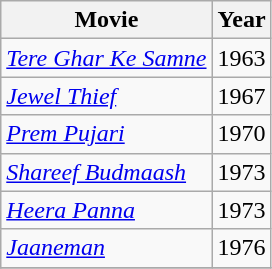<table class="wikitable">
<tr>
<th>Movie</th>
<th>Year</th>
</tr>
<tr>
<td><em><a href='#'>Tere Ghar Ke Samne</a></em></td>
<td>1963</td>
</tr>
<tr>
<td><em><a href='#'>Jewel Thief</a></em></td>
<td>1967</td>
</tr>
<tr>
<td><em><a href='#'>Prem Pujari</a></em></td>
<td>1970</td>
</tr>
<tr>
<td><em><a href='#'>Shareef Budmaash</a></em></td>
<td>1973</td>
</tr>
<tr>
<td><em><a href='#'>Heera Panna</a></em></td>
<td>1973</td>
</tr>
<tr>
<td><em><a href='#'>Jaaneman</a></em></td>
<td>1976</td>
</tr>
<tr>
</tr>
</table>
